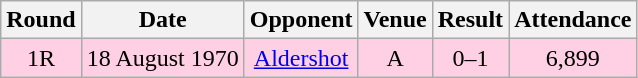<table class="wikitable sortable" style="text-align:center;">
<tr>
<th>Round</th>
<th>Date</th>
<th>Opponent</th>
<th>Venue</th>
<th>Result</th>
<th>Attendance</th>
</tr>
<tr style="background:#ffd0e3;">
<td>1R</td>
<td>18 August 1970</td>
<td><a href='#'>Aldershot</a></td>
<td>A</td>
<td>0–1</td>
<td>6,899</td>
</tr>
</table>
